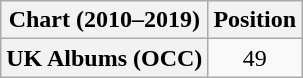<table class="wikitable plainrowheaders" style="text-align:center">
<tr>
<th scope="col">Chart (2010–2019)</th>
<th scope="col">Position</th>
</tr>
<tr>
<th scope="row">UK Albums (OCC)</th>
<td>49</td>
</tr>
</table>
